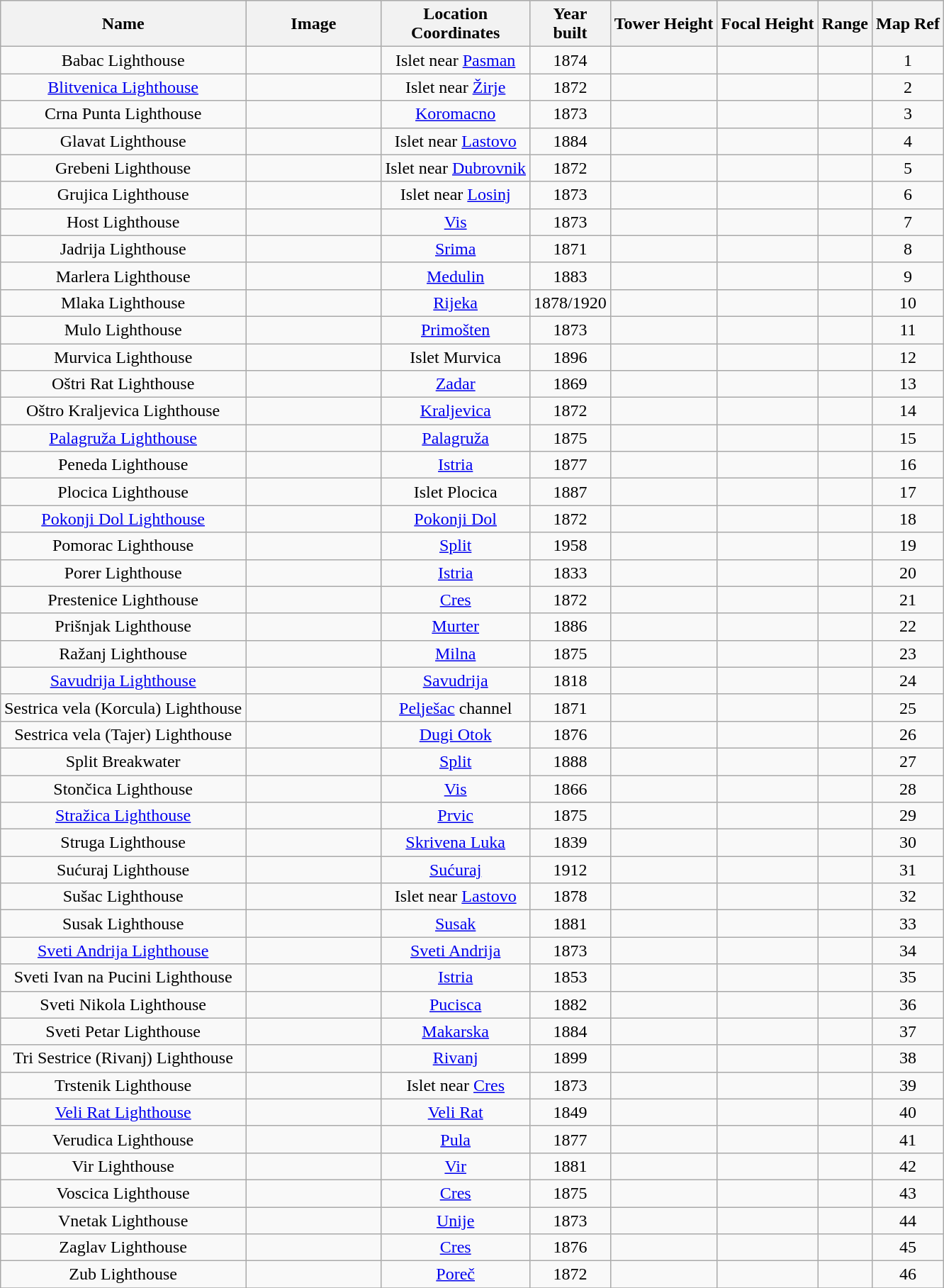<table class="wikitable sortable" style="margin:auto;text-align:center">
<tr bgcolor="#dfdfdf">
<th>Name</th>
<th class="unsortable" align="center" width="120px">Image</th>
<th>Location <br> Coordinates</th>
<th data-sort-type="number">Year<br>built</th>
<th data-sort-type="number">Tower Height</th>
<th data-sort-type="number">Focal Height</th>
<th data-sort-type="number">Range</th>
<th>Map Ref</th>
</tr>
<tr ---->
<td>Babac Lighthouse</td>
<td></td>
<td>Islet near <a href='#'>Pasman</a><br></td>
<td align="center">1874</td>
<td align="center"></td>
<td align="center"></td>
<td align="center"></td>
<td>1</td>
</tr>
<tr>
<td><a href='#'>Blitvenica Lighthouse</a></td>
<td></td>
<td>Islet near <a href='#'>Žirje</a><br></td>
<td align="center">1872</td>
<td align="center"></td>
<td align="center"></td>
<td align="center"></td>
<td>2</td>
</tr>
<tr>
<td>Crna Punta Lighthouse</td>
<td></td>
<td><a href='#'>Koromacno</a><br></td>
<td align="center">1873</td>
<td align="center"></td>
<td align="center"></td>
<td align="center"></td>
<td>3</td>
</tr>
<tr>
<td>Glavat Lighthouse</td>
<td></td>
<td>Islet near <a href='#'>Lastovo</a><br></td>
<td align="center">1884</td>
<td align="center"></td>
<td align="center"></td>
<td align="center"></td>
<td>4</td>
</tr>
<tr>
<td>Grebeni Lighthouse</td>
<td></td>
<td>Islet near <a href='#'>Dubrovnik</a><br></td>
<td align="center">1872</td>
<td align="center"></td>
<td align="center"></td>
<td align="center"></td>
<td>5</td>
</tr>
<tr>
<td>Grujica Lighthouse</td>
<td></td>
<td>Islet near <a href='#'>Losinj</a><br></td>
<td align="center">1873</td>
<td align="center"></td>
<td align="center"></td>
<td align="center"></td>
<td>6</td>
</tr>
<tr>
<td>Host Lighthouse</td>
<td></td>
<td><a href='#'>Vis</a><br></td>
<td align="center">1873</td>
<td align="center"></td>
<td align="center"></td>
<td align="center"></td>
<td>7</td>
</tr>
<tr>
<td>Jadrija Lighthouse</td>
<td></td>
<td><a href='#'>Srima</a><br></td>
<td align="center">1871</td>
<td align="center"></td>
<td align="center"></td>
<td align="center"></td>
<td>8</td>
</tr>
<tr>
<td>Marlera Lighthouse</td>
<td></td>
<td><a href='#'>Medulin</a><br></td>
<td align="center">1883</td>
<td align="center"></td>
<td align="center"></td>
<td align="center"></td>
<td>9</td>
</tr>
<tr>
<td>Mlaka Lighthouse</td>
<td></td>
<td><a href='#'>Rijeka</a><br></td>
<td align="center">1878/1920</td>
<td align="center"></td>
<td align="center"></td>
<td align="center"></td>
<td>10</td>
</tr>
<tr>
<td>Mulo Lighthouse</td>
<td></td>
<td><a href='#'>Primošten</a><br></td>
<td align="center">1873</td>
<td align="center"></td>
<td align="center"></td>
<td align="center"></td>
<td>11</td>
</tr>
<tr>
<td>Murvica Lighthouse</td>
<td></td>
<td>Islet Murvica<br></td>
<td align="center">1896</td>
<td align="center"></td>
<td align="center"></td>
<td align="center"></td>
<td>12</td>
</tr>
<tr>
<td>Oštri Rat Lighthouse</td>
<td></td>
<td><a href='#'>Zadar</a><br></td>
<td align="center">1869</td>
<td align="center"></td>
<td align="center"></td>
<td align="center"></td>
<td>13</td>
</tr>
<tr>
<td>Oštro Kraljevica Lighthouse</td>
<td></td>
<td><a href='#'>Kraljevica</a><br></td>
<td align="center">1872</td>
<td align="center"></td>
<td align="center"></td>
<td align="center"></td>
<td>14</td>
</tr>
<tr>
<td><a href='#'>Palagruža Lighthouse</a></td>
<td></td>
<td><a href='#'>Palagruža</a> <br></td>
<td align="center">1875</td>
<td align="center"></td>
<td align="center"></td>
<td align="center"></td>
<td>15</td>
</tr>
<tr>
<td>Peneda Lighthouse</td>
<td></td>
<td><a href='#'>Istria</a><br></td>
<td align="center">1877</td>
<td align="center"></td>
<td align="center"></td>
<td align="center"></td>
<td>16</td>
</tr>
<tr>
<td>Plocica Lighthouse</td>
<td></td>
<td>Islet Plocica<br></td>
<td align="center">1887</td>
<td align="center"></td>
<td align="center"></td>
<td align="center"></td>
<td>17</td>
</tr>
<tr>
<td><a href='#'>Pokonji Dol Lighthouse</a></td>
<td></td>
<td><a href='#'>Pokonji Dol</a><br></td>
<td align="center">1872</td>
<td align="center"></td>
<td align="center"></td>
<td align="center"></td>
<td>18</td>
</tr>
<tr>
<td>Pomorac Lighthouse</td>
<td></td>
<td><a href='#'>Split</a><br></td>
<td align="center">1958</td>
<td align="center"></td>
<td align="center"></td>
<td align="center"></td>
<td>19</td>
</tr>
<tr>
<td>Porer Lighthouse</td>
<td></td>
<td><a href='#'>Istria</a><br></td>
<td align="center">1833</td>
<td align="center"></td>
<td align="center"></td>
<td align="center"></td>
<td>20</td>
</tr>
<tr>
<td>Prestenice Lighthouse</td>
<td></td>
<td><a href='#'>Cres</a><br></td>
<td align="center">1872</td>
<td align="center"></td>
<td align="center"></td>
<td align="center"></td>
<td>21</td>
</tr>
<tr>
<td>Prišnjak Lighthouse</td>
<td></td>
<td><a href='#'>Murter</a><br></td>
<td align="center">1886</td>
<td align="center"></td>
<td align="center"></td>
<td align="center"></td>
<td>22</td>
</tr>
<tr>
<td>Ražanj Lighthouse</td>
<td></td>
<td><a href='#'>Milna</a><br></td>
<td align="center">1875</td>
<td align="center"></td>
<td align="center"></td>
<td align="center"></td>
<td>23</td>
</tr>
<tr>
<td><a href='#'>Savudrija Lighthouse</a></td>
<td></td>
<td><a href='#'>Savudrija</a><br></td>
<td align="center">1818</td>
<td align="center"></td>
<td align="center"></td>
<td align="center"></td>
<td>24</td>
</tr>
<tr>
<td>Sestrica vela (Korcula) Lighthouse</td>
<td></td>
<td><a href='#'>Pelješac</a> channel<br></td>
<td align="center">1871</td>
<td align="center"></td>
<td align="center"></td>
<td align="center"></td>
<td>25</td>
</tr>
<tr>
<td>Sestrica vela (Tajer) Lighthouse</td>
<td></td>
<td><a href='#'>Dugi Otok</a><br></td>
<td align="center">1876</td>
<td align="center"></td>
<td align="center"></td>
<td align="center"></td>
<td>26</td>
</tr>
<tr>
<td>Split Breakwater</td>
<td></td>
<td><a href='#'>Split</a><br></td>
<td align="center">1888</td>
<td align="center"></td>
<td align="center"></td>
<td align="center"></td>
<td>27</td>
</tr>
<tr>
<td>Stončica Lighthouse</td>
<td></td>
<td><a href='#'>Vis</a><br></td>
<td align="center">1866</td>
<td align="center"></td>
<td align="center"></td>
<td align="center"></td>
<td>28</td>
</tr>
<tr>
<td><a href='#'>Stražica Lighthouse</a></td>
<td></td>
<td><a href='#'>Prvic</a><br></td>
<td align="center">1875</td>
<td align="center"></td>
<td align="center"></td>
<td align="center"></td>
<td>29</td>
</tr>
<tr>
<td>Struga Lighthouse</td>
<td></td>
<td><a href='#'>Skrivena Luka</a><br></td>
<td align="center">1839</td>
<td align="center"></td>
<td align="center"></td>
<td align="center"></td>
<td>30</td>
</tr>
<tr>
<td>Sućuraj Lighthouse</td>
<td></td>
<td><a href='#'>Sućuraj</a><br></td>
<td align="center">1912</td>
<td align="center"></td>
<td align="center"></td>
<td align="center"></td>
<td>31</td>
</tr>
<tr>
<td>Sušac Lighthouse</td>
<td></td>
<td>Islet near <a href='#'>Lastovo</a><br></td>
<td align="center">1878</td>
<td align="center"></td>
<td align="center"></td>
<td align="center"></td>
<td>32</td>
</tr>
<tr>
<td>Susak Lighthouse</td>
<td></td>
<td><a href='#'>Susak</a><br></td>
<td align="center">1881</td>
<td align="center"></td>
<td align="center"></td>
<td align="center"></td>
<td>33</td>
</tr>
<tr>
<td><a href='#'>Sveti Andrija Lighthouse</a></td>
<td></td>
<td><a href='#'>Sveti Andrija</a><br></td>
<td align="center">1873</td>
<td align="center"></td>
<td align="center"></td>
<td align="center"></td>
<td>34</td>
</tr>
<tr>
<td>Sveti Ivan na Pucini Lighthouse</td>
<td></td>
<td><a href='#'>Istria</a><br></td>
<td align="center">1853</td>
<td align="center"></td>
<td align="center"></td>
<td align="center"></td>
<td>35</td>
</tr>
<tr>
<td>Sveti Nikola Lighthouse</td>
<td></td>
<td><a href='#'>Pucisca</a><br></td>
<td align="center">1882</td>
<td align="center"></td>
<td align="center"></td>
<td align="center"></td>
<td>36</td>
</tr>
<tr>
<td>Sveti Petar Lighthouse</td>
<td></td>
<td><a href='#'>Makarska</a><br></td>
<td align="center">1884</td>
<td align="center"></td>
<td align="center"></td>
<td align="center"></td>
<td>37</td>
</tr>
<tr>
<td>Tri Sestrice (Rivanj) Lighthouse</td>
<td></td>
<td><a href='#'>Rivanj</a><br></td>
<td align="center">1899</td>
<td align="center"></td>
<td align="center"></td>
<td align="center"></td>
<td>38</td>
</tr>
<tr>
<td>Trstenik Lighthouse</td>
<td></td>
<td>Islet near <a href='#'>Cres</a><br></td>
<td align="center">1873</td>
<td align="center"></td>
<td align="center"></td>
<td align="center"></td>
<td>39</td>
</tr>
<tr>
<td><a href='#'>Veli Rat Lighthouse</a></td>
<td></td>
<td><a href='#'>Veli Rat</a><br></td>
<td align="center">1849</td>
<td align="center"></td>
<td align="center"></td>
<td align="center"></td>
<td>40</td>
</tr>
<tr>
<td>Verudica Lighthouse</td>
<td></td>
<td><a href='#'>Pula</a><br></td>
<td align="center">1877</td>
<td align="center"></td>
<td align="center"></td>
<td align="center"></td>
<td>41</td>
</tr>
<tr>
<td>Vir Lighthouse</td>
<td></td>
<td><a href='#'>Vir</a><br></td>
<td align="center">1881</td>
<td align="center"></td>
<td align="center"></td>
<td align="center"></td>
<td>42</td>
</tr>
<tr>
<td>Voscica Lighthouse</td>
<td></td>
<td><a href='#'>Cres</a><br></td>
<td align="center">1875</td>
<td align="center"></td>
<td align="center"></td>
<td align="center"></td>
<td>43</td>
</tr>
<tr>
<td>Vnetak Lighthouse</td>
<td></td>
<td><a href='#'>Unije</a><br></td>
<td align="center">1873</td>
<td align="center"></td>
<td align="center"></td>
<td align="center"></td>
<td>44</td>
</tr>
<tr>
<td>Zaglav Lighthouse</td>
<td></td>
<td><a href='#'>Cres</a><br></td>
<td align="center">1876</td>
<td align="center"></td>
<td align="center"></td>
<td align="center"></td>
<td>45</td>
</tr>
<tr>
<td>Zub Lighthouse</td>
<td></td>
<td><a href='#'>Poreč</a><br></td>
<td align="center">1872</td>
<td align="center"></td>
<td align="center"></td>
<td align="center"></td>
<td>46</td>
</tr>
<tr>
</tr>
</table>
